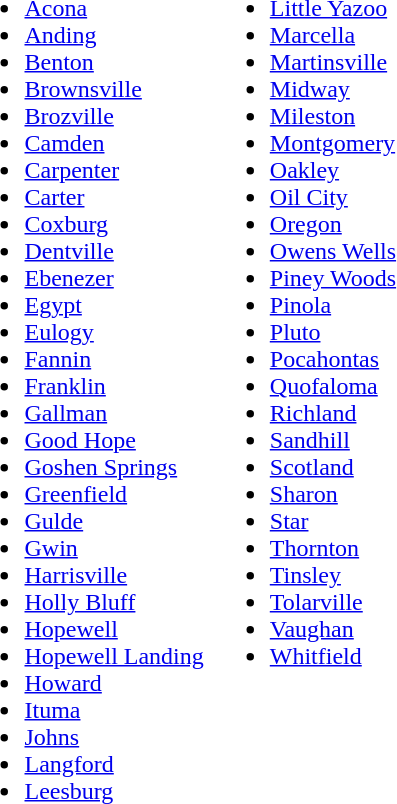<table>
<tr valign="top">
<td><br><ul><li><a href='#'>Acona</a></li><li><a href='#'>Anding</a></li><li><a href='#'>Benton</a></li><li><a href='#'>Brownsville</a></li><li><a href='#'>Brozville</a></li><li><a href='#'>Camden</a></li><li><a href='#'>Carpenter</a></li><li><a href='#'>Carter</a></li><li><a href='#'>Coxburg</a></li><li><a href='#'>Dentville</a></li><li><a href='#'>Ebenezer</a></li><li><a href='#'>Egypt</a></li><li><a href='#'>Eulogy</a></li><li><a href='#'>Fannin</a></li><li><a href='#'>Franklin</a></li><li><a href='#'>Gallman</a></li><li><a href='#'>Good Hope</a></li><li><a href='#'>Goshen Springs</a></li><li><a href='#'>Greenfield</a></li><li><a href='#'>Gulde</a></li><li><a href='#'>Gwin</a></li><li><a href='#'>Harrisville</a></li><li><a href='#'>Holly Bluff</a></li><li><a href='#'>Hopewell</a></li><li><a href='#'>Hopewell Landing</a></li><li><a href='#'>Howard</a></li><li><a href='#'>Ituma</a></li><li><a href='#'>Johns</a></li><li><a href='#'>Langford</a></li><li><a href='#'>Leesburg</a></li></ul></td>
<td><br><ul><li><a href='#'>Little Yazoo</a></li><li><a href='#'>Marcella</a></li><li><a href='#'>Martinsville</a></li><li><a href='#'>Midway</a></li><li><a href='#'>Mileston</a></li><li><a href='#'>Montgomery</a></li><li><a href='#'>Oakley</a></li><li><a href='#'>Oil City</a></li><li><a href='#'>Oregon</a></li><li><a href='#'>Owens Wells</a></li><li><a href='#'>Piney Woods</a></li><li><a href='#'>Pinola</a></li><li><a href='#'>Pluto</a></li><li><a href='#'>Pocahontas</a></li><li><a href='#'>Quofaloma</a></li><li><a href='#'>Richland</a></li><li><a href='#'>Sandhill</a></li><li><a href='#'>Scotland</a></li><li><a href='#'>Sharon</a></li><li><a href='#'>Star</a></li><li><a href='#'>Thornton</a></li><li><a href='#'>Tinsley</a></li><li><a href='#'>Tolarville</a></li><li><a href='#'>Vaughan</a></li><li><a href='#'>Whitfield</a></li></ul></td>
</tr>
</table>
